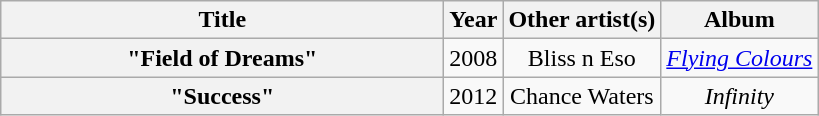<table class="wikitable plainrowheaders" style="text-align:center;">
<tr>
<th scope="col" style="width:18em;">Title</th>
<th scope="col">Year</th>
<th scope="col">Other artist(s)</th>
<th scope="col">Album</th>
</tr>
<tr>
<th scope="row">"Field of Dreams"</th>
<td>2008</td>
<td>Bliss n Eso</td>
<td><em><a href='#'>Flying Colours</a></em></td>
</tr>
<tr>
<th scope="row">"Success"</th>
<td>2012</td>
<td>Chance Waters</td>
<td><em>Infinity</em></td>
</tr>
</table>
